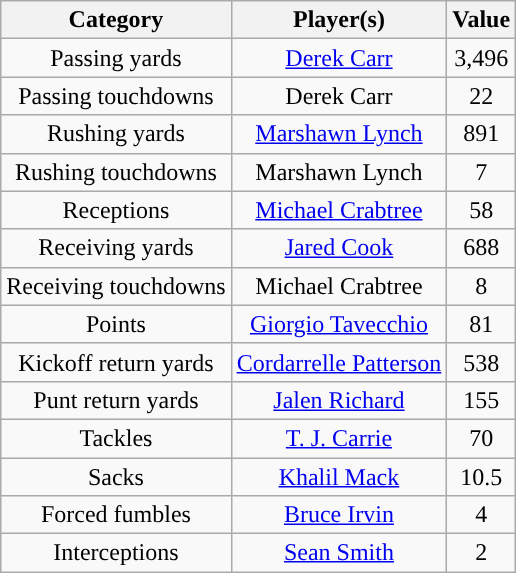<table class="wikitable" style="text-align:center">
<tr>
<th>Category</th>
<th>Player(s)</th>
<th>Value</th>
</tr>
<tr>
<td>Passing yards</td>
<td><a href='#'>Derek Carr</a></td>
<td>3,496</td>
</tr>
<tr>
<td>Passing touchdowns</td>
<td>Derek Carr</td>
<td>22</td>
</tr>
<tr>
<td>Rushing yards</td>
<td><a href='#'>Marshawn Lynch</a></td>
<td>891</td>
</tr>
<tr>
<td>Rushing touchdowns</td>
<td>Marshawn Lynch</td>
<td>7</td>
</tr>
<tr>
<td>Receptions</td>
<td><a href='#'>Michael Crabtree</a></td>
<td>58</td>
</tr>
<tr>
<td>Receiving yards</td>
<td><a href='#'>Jared Cook</a></td>
<td>688</td>
</tr>
<tr>
<td>Receiving touchdowns</td>
<td>Michael Crabtree</td>
<td>8</td>
</tr>
<tr>
<td>Points</td>
<td><a href='#'>Giorgio Tavecchio</a></td>
<td>81</td>
</tr>
<tr>
<td>Kickoff return yards</td>
<td><a href='#'>Cordarrelle Patterson</a></td>
<td>538</td>
</tr>
<tr>
<td>Punt return yards</td>
<td><a href='#'>Jalen Richard</a></td>
<td>155</td>
</tr>
<tr>
<td>Tackles</td>
<td><a href='#'>T. J. Carrie</a></td>
<td>70</td>
</tr>
<tr>
<td>Sacks</td>
<td><a href='#'>Khalil Mack</a></td>
<td>10.5</td>
</tr>
<tr>
<td>Forced fumbles</td>
<td><a href='#'>Bruce Irvin</a></td>
<td>4</td>
</tr>
<tr>
<td>Interceptions</td>
<td><a href='#'>Sean Smith</a></td>
<td>2</td>
</tr>
</table>
